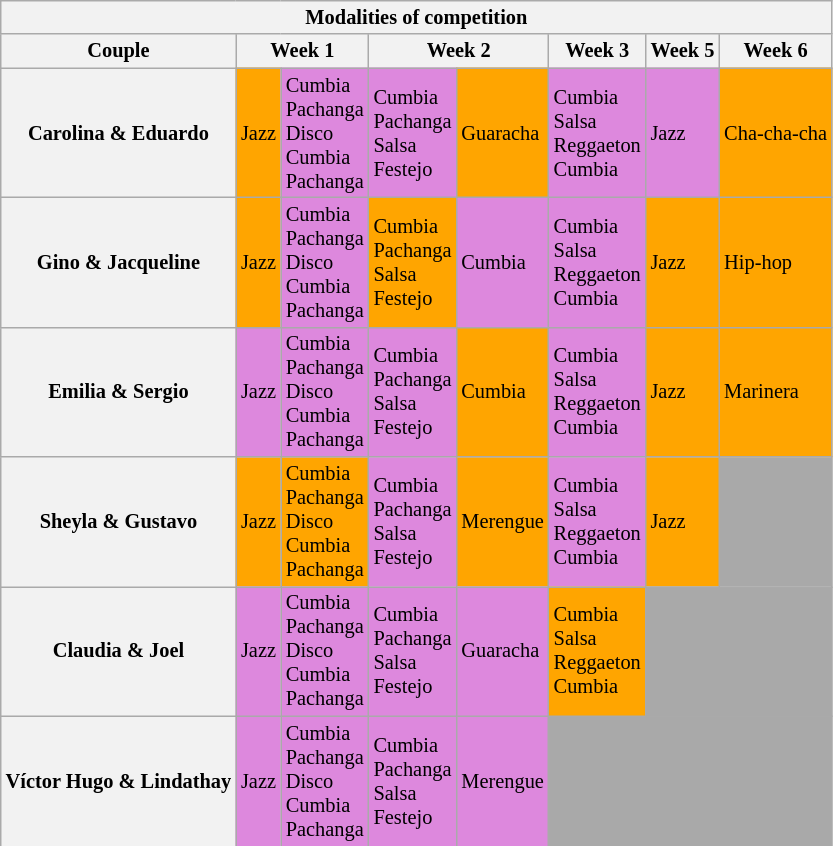<table class="wikitable collapsible collapsed" style="text-align:left; font-size:85%; line-height:16px;">
<tr>
<th colspan=8>Modalities of competition</th>
</tr>
<tr>
<th>Couple</th>
<th colspan=2>Week 1</th>
<th colspan=2>Week 2</th>
<th>Week 3</th>
<th>Week 5</th>
<th>Week 6</th>
</tr>
<tr>
<th>Carolina & Eduardo</th>
<td style="background:orange;">Jazz</td>
<td style="background:#dd88dd;">Cumbia<br>Pachanga<br>Disco<br>Cumbia<br>Pachanga</td>
<td style="background:#dd88dd;">Cumbia<br>Pachanga<br>Salsa<br>Festejo</td>
<td style="background:orange;">Guaracha</td>
<td style="background:#dd88dd;">Cumbia<br>Salsa<br>Reggaeton<br>Cumbia</td>
<td style="background:#dd88dd;">Jazz</td>
<td style="background:orange;">Cha-cha-cha</td>
</tr>
<tr>
<th>Gino & Jacqueline</th>
<td style="background:orange;">Jazz</td>
<td style="background:#dd88dd;">Cumbia<br>Pachanga<br>Disco<br>Cumbia<br>Pachanga</td>
<td style="background:orange;">Cumbia<br>Pachanga<br>Salsa<br>Festejo</td>
<td style="background:#dd88dd;">Cumbia</td>
<td style="background:#dd88dd;">Cumbia<br>Salsa<br>Reggaeton<br>Cumbia</td>
<td style="background:orange;">Jazz</td>
<td style="background:orange;">Hip-hop</td>
</tr>
<tr>
<th>Emilia & Sergio</th>
<td style="background:#dd88dd;">Jazz</td>
<td style="background:#dd88dd;">Cumbia<br>Pachanga<br>Disco<br>Cumbia<br>Pachanga</td>
<td style="background:#dd88dd;">Cumbia<br>Pachanga<br>Salsa<br>Festejo</td>
<td style="background:orange;">Cumbia</td>
<td style="background:#dd88dd;">Cumbia<br>Salsa<br>Reggaeton<br>Cumbia</td>
<td style="background:orange;">Jazz</td>
<td style="background:orange;">Marinera</td>
</tr>
<tr>
<th>Sheyla & Gustavo</th>
<td style="background:orange;">Jazz</td>
<td style="background:orange;">Cumbia<br>Pachanga<br>Disco<br>Cumbia<br>Pachanga</td>
<td style="background:#dd88dd;">Cumbia<br>Pachanga<br>Salsa<br>Festejo</td>
<td style="background:orange;">Merengue</td>
<td style="background:#dd88dd;">Cumbia<br>Salsa<br>Reggaeton<br>Cumbia</td>
<td style="background:orange;">Jazz</td>
<td style="background:darkgrey;" colspan="1"></td>
</tr>
<tr>
<th>Claudia & Joel</th>
<td style="background:#dd88dd;">Jazz</td>
<td style="background:#dd88dd;">Cumbia<br>Pachanga<br>Disco<br>Cumbia<br>Pachanga</td>
<td style="background:#dd88dd;">Cumbia<br>Pachanga<br>Salsa<br>Festejo</td>
<td style="background:#dd88dd;">Guaracha</td>
<td style="background:orange;">Cumbia<br>Salsa<br>Reggaeton<br>Cumbia</td>
<td style="background:darkgrey;" colspan="2"></td>
</tr>
<tr>
<th>Víctor Hugo & Lindathay</th>
<td style="background:#dd88dd;">Jazz</td>
<td style="background:#dd88dd;">Cumbia<br>Pachanga<br>Disco<br>Cumbia<br>Pachanga</td>
<td style="background:#dd88dd;">Cumbia<br>Pachanga<br>Salsa<br>Festejo</td>
<td style="background:#dd88dd;">Merengue</td>
<td style="background:darkgrey;" colspan="3"></td>
</tr>
</table>
